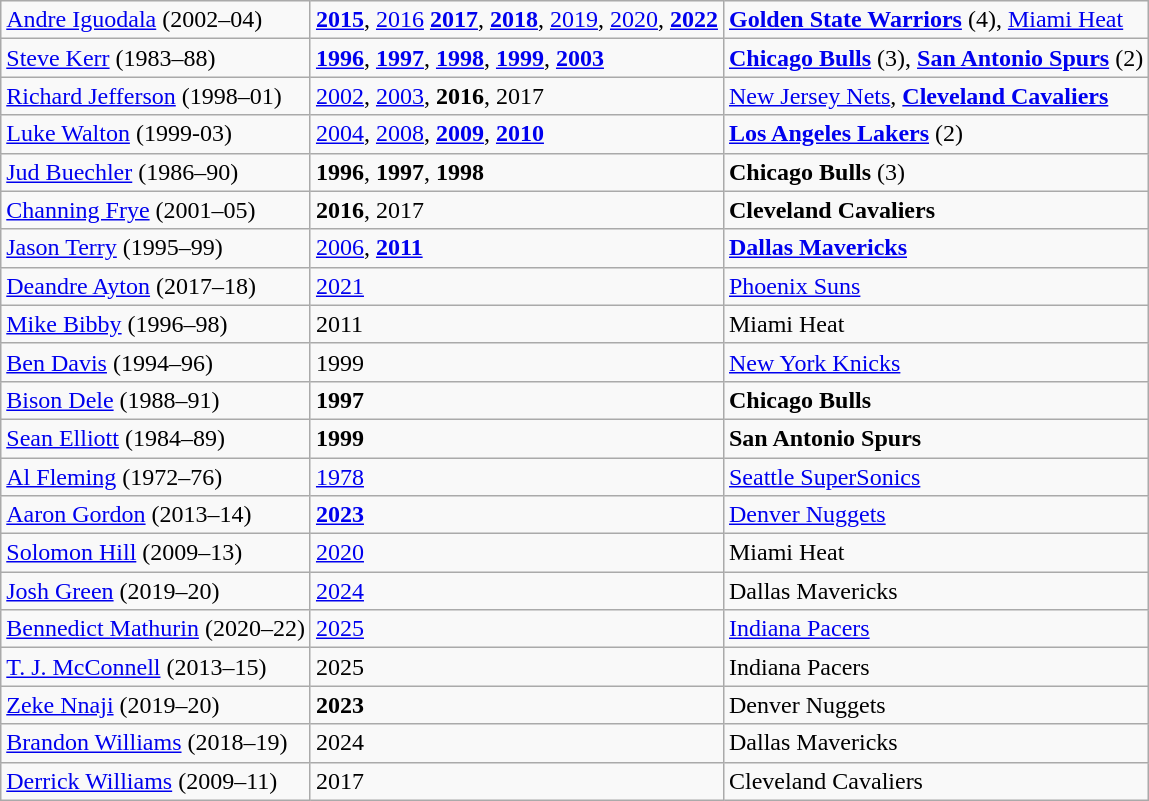<table class="wikitable defaultcenter col1left">
<tr>
<td><a href='#'>Andre Iguodala</a> (2002–04)</td>
<td><strong><a href='#'>2015</a></strong>, <a href='#'>2016</a> <strong><a href='#'>2017</a></strong>, <strong><a href='#'>2018</a></strong>, <a href='#'>2019</a>, <a href='#'>2020</a>, <strong><a href='#'>2022</a></strong></td>
<td><strong><a href='#'>Golden State Warriors</a></strong> (4), <a href='#'>Miami Heat</a></td>
</tr>
<tr>
<td><a href='#'>Steve Kerr</a> (1983–88)</td>
<td><strong><a href='#'>1996</a></strong>, <strong><a href='#'>1997</a></strong>, <strong><a href='#'>1998</a></strong>, <strong><a href='#'>1999</a></strong>, <strong><a href='#'>2003</a></strong></td>
<td><strong><a href='#'>Chicago Bulls</a></strong> (3), <strong><a href='#'>San Antonio Spurs</a></strong> (2)</td>
</tr>
<tr>
<td><a href='#'>Richard Jefferson</a> (1998–01)</td>
<td><a href='#'>2002</a>, <a href='#'>2003</a>, <strong>2016</strong>, 2017</td>
<td><a href='#'>New Jersey Nets</a>, <strong><a href='#'>Cleveland Cavaliers</a></strong></td>
</tr>
<tr>
<td><a href='#'>Luke Walton</a> (1999-03)</td>
<td><a href='#'>2004</a>, <a href='#'>2008</a>, <strong><a href='#'>2009</a></strong>, <strong><a href='#'>2010</a></strong></td>
<td><strong><a href='#'>Los Angeles Lakers</a></strong> (2)</td>
</tr>
<tr>
<td><a href='#'>Jud Buechler</a> (1986–90)</td>
<td><strong>1996</strong>, <strong>1997</strong>, <strong>1998</strong></td>
<td><strong>Chicago Bulls</strong> (3)</td>
</tr>
<tr>
<td><a href='#'>Channing Frye</a> (2001–05)</td>
<td><strong>2016</strong>, 2017</td>
<td><strong>Cleveland Cavaliers</strong></td>
</tr>
<tr>
<td><a href='#'>Jason Terry</a> (1995–99)</td>
<td><a href='#'>2006</a>, <strong><a href='#'>2011</a></strong></td>
<td><strong><a href='#'>Dallas Mavericks</a></strong></td>
</tr>
<tr>
<td><a href='#'>Deandre Ayton</a> (2017–18)</td>
<td><a href='#'>2021</a></td>
<td><a href='#'>Phoenix Suns</a></td>
</tr>
<tr>
<td><a href='#'>Mike Bibby</a> (1996–98)</td>
<td>2011</td>
<td>Miami Heat</td>
</tr>
<tr>
<td><a href='#'>Ben Davis</a> (1994–96)</td>
<td>1999</td>
<td><a href='#'>New York Knicks</a></td>
</tr>
<tr>
<td><a href='#'>Bison Dele</a> (1988–91)</td>
<td><strong>1997</strong></td>
<td><strong>Chicago Bulls</strong></td>
</tr>
<tr>
<td><a href='#'>Sean Elliott</a> (1984–89)</td>
<td><strong>1999</strong></td>
<td><strong>San Antonio Spurs</strong></td>
</tr>
<tr>
<td><a href='#'>Al Fleming</a> (1972–76)</td>
<td><a href='#'>1978</a></td>
<td><a href='#'>Seattle SuperSonics</a></td>
</tr>
<tr>
<td><a href='#'>Aaron Gordon</a> (2013–14)</td>
<td><strong><a href='#'>2023</a></strong></td>
<td><a href='#'>Denver Nuggets</a></td>
</tr>
<tr>
<td><a href='#'>Solomon Hill</a> (2009–13)</td>
<td><a href='#'>2020</a></td>
<td>Miami Heat</td>
</tr>
<tr>
<td><a href='#'>Josh Green</a> (2019–20)</td>
<td><a href='#'>2024</a></td>
<td>Dallas Mavericks</td>
</tr>
<tr>
<td><a href='#'>Bennedict Mathurin</a> (2020–22)</td>
<td><a href='#'>2025</a></td>
<td><a href='#'>Indiana Pacers</a></td>
</tr>
<tr>
<td><a href='#'>T. J. McConnell</a> (2013–15)</td>
<td>2025</td>
<td>Indiana Pacers</td>
</tr>
<tr>
<td><a href='#'>Zeke Nnaji</a> (2019–20)</td>
<td><strong>2023</strong></td>
<td>Denver Nuggets</td>
</tr>
<tr>
<td><a href='#'>Brandon Williams</a> (2018–19)</td>
<td>2024</td>
<td>Dallas Mavericks</td>
</tr>
<tr>
<td><a href='#'>Derrick Williams</a> (2009–11)</td>
<td>2017</td>
<td>Cleveland Cavaliers</td>
</tr>
</table>
